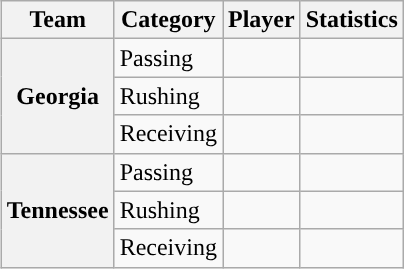<table class="wikitable" style="float:right">
<tr>
<th>Team</th>
<th>Category</th>
<th>Player</th>
<th>Statistics</th>
</tr>
<tr>
<th rowspan=3>Georgia</th>
<td>Passing</td>
<td></td>
<td></td>
</tr>
<tr>
<td>Rushing</td>
<td></td>
<td></td>
</tr>
<tr>
<td>Receiving</td>
<td></td>
<td></td>
</tr>
<tr>
<th rowspan=3>Tennessee</th>
<td>Passing</td>
<td></td>
<td></td>
</tr>
<tr>
<td>Rushing</td>
<td></td>
<td></td>
</tr>
<tr>
<td>Receiving</td>
<td></td>
<td></td>
</tr>
</table>
